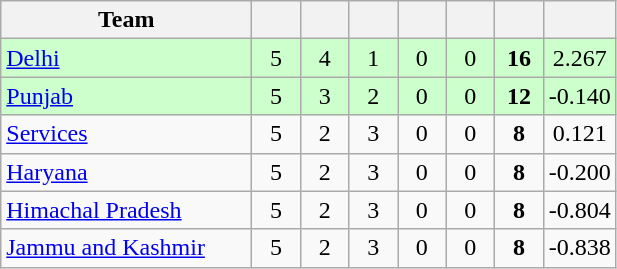<table class="wikitable" style="text-align:center">
<tr>
<th style="width:160px">Team</th>
<th style="width:25px"></th>
<th style="width:25px"></th>
<th style="width:25px"></th>
<th style="width:25px"></th>
<th style="width:25px"></th>
<th style="width:25px"></th>
<th style="width:25px"></th>
</tr>
<tr style="background:#cfc;">
<td style="text-align:left"><a href='#'>Delhi</a></td>
<td>5</td>
<td>4</td>
<td>1</td>
<td>0</td>
<td>0</td>
<td><strong>16</strong></td>
<td>2.267</td>
</tr>
<tr style="background:#cfc;">
<td style="text-align:left"><a href='#'>Punjab</a></td>
<td>5</td>
<td>3</td>
<td>2</td>
<td>0</td>
<td>0</td>
<td><strong>12</strong></td>
<td>-0.140</td>
</tr>
<tr>
<td style="text-align:left"><a href='#'>Services</a></td>
<td>5</td>
<td>2</td>
<td>3</td>
<td>0</td>
<td>0</td>
<td><strong>8</strong></td>
<td>0.121</td>
</tr>
<tr>
<td style="text-align:left"><a href='#'>Haryana</a></td>
<td>5</td>
<td>2</td>
<td>3</td>
<td>0</td>
<td>0</td>
<td><strong>8</strong></td>
<td>-0.200</td>
</tr>
<tr>
<td style="text-align:left"><a href='#'>Himachal Pradesh</a></td>
<td>5</td>
<td>2</td>
<td>3</td>
<td>0</td>
<td>0</td>
<td><strong>8</strong></td>
<td>-0.804</td>
</tr>
<tr>
<td style="text-align:left"><a href='#'>Jammu and Kashmir</a></td>
<td>5</td>
<td>2</td>
<td>3</td>
<td>0</td>
<td>0</td>
<td><strong>8</strong></td>
<td>-0.838</td>
</tr>
</table>
